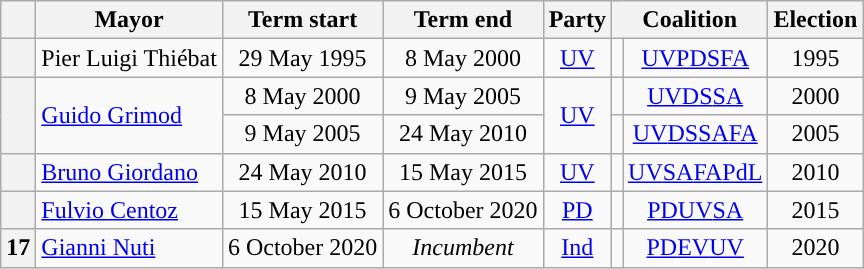<table class="wikitable">
<tr>
<th class=unsortable> </th>
<th>Mayor</th>
<th>Term start</th>
<th>Term end</th>
<th>Party</th>
<th colspan="2">Coalition</th>
<th>Election</th>
</tr>
<tr>
<th style="background:"></th>
<td>Pier Luigi Thiébat</td>
<td align=center>29 May 1995</td>
<td align=center>8 May 2000</td>
<td align=center><a href='#'>UV</a></td>
<td style="background: "></td>
<td align=center><a href='#'>UV</a><a href='#'>PDS</a><a href='#'>FA</a></td>
<td align=center>1995</td>
</tr>
<tr>
<th rowspan=2 style="background:"></th>
<td rowspan=2><a href='#'>Guido Grimod</a></td>
<td align=center>8 May 2000</td>
<td align=center>9 May 2005</td>
<td rowspan=2 align=center><a href='#'>UV</a></td>
<td style="background: "></td>
<td align=center><a href='#'>UV</a><a href='#'>DS</a><a href='#'>SA</a></td>
<td align=center>2000</td>
</tr>
<tr>
<td align=center>9 May 2005</td>
<td align=center>24 May 2010</td>
<td style="background: "></td>
<td align=center><a href='#'>UV</a><a href='#'>DS</a><a href='#'>SA</a><a href='#'>FA</a></td>
<td align=center>2005</td>
</tr>
<tr>
<th style="background:"></th>
<td><a href='#'>Bruno Giordano</a></td>
<td align=center>24 May 2010</td>
<td align=center>15 May 2015</td>
<td align=center><a href='#'>UV</a></td>
<td style="background: "></td>
<td align=center><a href='#'>UV</a><a href='#'>SA</a><a href='#'>FA</a><a href='#'>PdL</a></td>
<td align=center>2010</td>
</tr>
<tr>
<th style="background:"></th>
<td><a href='#'>Fulvio Centoz</a></td>
<td align=center>15 May 2015</td>
<td align=center>6 October 2020</td>
<td align=center><a href='#'>PD</a></td>
<td style="background: "></td>
<td align=center><a href='#'>PD</a><a href='#'>UV</a><a href='#'>SA</a></td>
<td align=center>2015</td>
</tr>
<tr>
<th style="background:"><strong>17</strong></th>
<td><a href='#'>Gianni Nuti</a></td>
<td align=center>6 October 2020</td>
<td align=center><em>Incumbent</em></td>
<td align=center><a href='#'>Ind</a></td>
<td style="background: "></td>
<td align=center><a href='#'>PD</a><a href='#'>EV</a><a href='#'>UV</a></td>
<td align=center>2020</td>
</tr>
</table>
